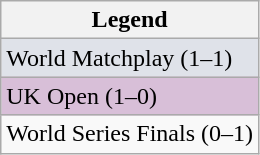<table class="wikitable">
<tr>
<th>Legend</th>
</tr>
<tr style="background:#dfe2e9;">
<td>World Matchplay (1–1)</td>
</tr>
<tr style="background:thistle">
<td>UK Open (1–0)</td>
</tr>
<tr>
<td>World Series Finals (0–1)</td>
</tr>
</table>
